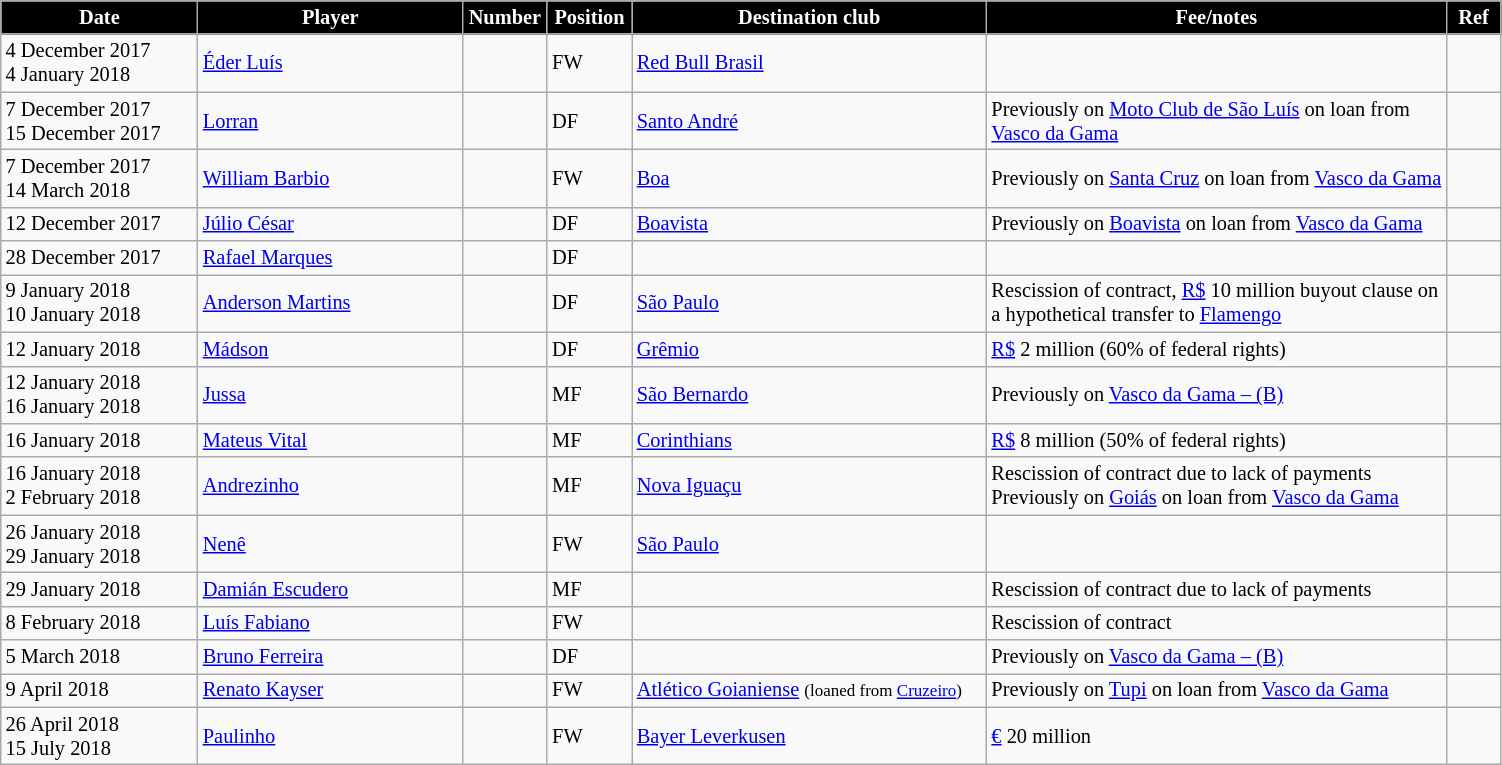<table class="wikitable" style="text-align:left; font-size:85%;">
<tr>
<th style="background:#000000; color:white; width:125px;">Date</th>
<th style="background:#000000; color:white; width:170px;">Player</th>
<th style="background:#000000; color:white; width:50px;">Number</th>
<th style="background:#000000; color:white; width:50px;">Position</th>
<th style="background:#000000; color:white; width:230px;">Destination club</th>
<th style="background:#000000; color:white; width:300px;">Fee/notes</th>
<th style="background:#000000; color:white; width:30px;">Ref</th>
</tr>
<tr>
<td>4 December 2017<br>4 January 2018</td>
<td> <a href='#'>Éder Luís</a></td>
<td></td>
<td>FW</td>
<td> <a href='#'>Red Bull Brasil</a></td>
<td></td>
<td></td>
</tr>
<tr>
<td>7 December 2017<br>15 December 2017</td>
<td> <a href='#'>Lorran</a></td>
<td></td>
<td>DF</td>
<td> <a href='#'>Santo André</a></td>
<td>Previously on <a href='#'>Moto Club de São Luís</a> on loan from <a href='#'>Vasco da Gama</a></td>
<td></td>
</tr>
<tr>
<td>7 December 2017<br>14 March 2018</td>
<td> <a href='#'>William Barbio</a></td>
<td></td>
<td>FW</td>
<td> <a href='#'>Boa</a></td>
<td>Previously on <a href='#'>Santa Cruz</a> on loan from <a href='#'>Vasco da Gama</a></td>
<td></td>
</tr>
<tr>
<td>12 December 2017</td>
<td> <a href='#'>Júlio César</a></td>
<td></td>
<td>DF</td>
<td> <a href='#'>Boavista</a></td>
<td>Previously on <a href='#'>Boavista</a> on loan from <a href='#'>Vasco da Gama</a></td>
<td></td>
</tr>
<tr>
<td>28 December 2017</td>
<td> <a href='#'>Rafael Marques</a></td>
<td></td>
<td>DF</td>
<td></td>
<td></td>
<td></td>
</tr>
<tr>
<td>9 January 2018<br>10 January 2018</td>
<td> <a href='#'>Anderson Martins</a></td>
<td></td>
<td>DF</td>
<td> <a href='#'>São Paulo</a></td>
<td>Rescission of contract, <a href='#'>R$</a> 10 million buyout clause on a hypothetical transfer to <a href='#'>Flamengo</a></td>
<td></td>
</tr>
<tr>
<td>12 January 2018</td>
<td> <a href='#'>Mádson</a></td>
<td></td>
<td>DF</td>
<td> <a href='#'>Grêmio</a></td>
<td><a href='#'>R$</a> 2 million (60% of federal rights)</td>
<td></td>
</tr>
<tr>
<td>12 January 2018<br>16 January 2018</td>
<td> <a href='#'>Jussa</a></td>
<td></td>
<td>MF</td>
<td> <a href='#'>São Bernardo</a></td>
<td>Previously on <a href='#'>Vasco da Gama – (B)</a></td>
<td></td>
</tr>
<tr>
<td>16 January 2018</td>
<td> <a href='#'>Mateus Vital</a></td>
<td></td>
<td>MF</td>
<td> <a href='#'>Corinthians</a></td>
<td><a href='#'>R$</a> 8 million (50% of federal rights)</td>
<td></td>
</tr>
<tr>
<td>16 January 2018<br>2 February 2018</td>
<td> <a href='#'>Andrezinho</a></td>
<td></td>
<td>MF</td>
<td> <a href='#'>Nova Iguaçu</a></td>
<td>Rescission of contract due to lack of payments<br>Previously on <a href='#'>Goiás</a> on loan from <a href='#'>Vasco da Gama</a></td>
<td></td>
</tr>
<tr>
<td>26 January 2018<br>29 January 2018</td>
<td> <a href='#'>Nenê</a></td>
<td></td>
<td>FW</td>
<td> <a href='#'>São Paulo</a></td>
<td></td>
<td></td>
</tr>
<tr>
<td>29 January 2018</td>
<td> <a href='#'>Damián Escudero</a></td>
<td></td>
<td>MF</td>
<td></td>
<td>Rescission of contract due to lack of payments</td>
<td></td>
</tr>
<tr>
<td>8 February 2018</td>
<td> <a href='#'>Luís Fabiano</a></td>
<td></td>
<td>FW</td>
<td></td>
<td>Rescission of contract</td>
<td> </td>
</tr>
<tr>
<td>5 March 2018</td>
<td> <a href='#'>Bruno Ferreira</a></td>
<td></td>
<td>DF</td>
<td></td>
<td>Previously on <a href='#'>Vasco da Gama – (B)</a></td>
<td></td>
</tr>
<tr>
<td>9 April 2018</td>
<td> <a href='#'>Renato Kayser</a></td>
<td></td>
<td>FW</td>
<td> <a href='#'>Atlético Goianiense</a> <small>(loaned from <a href='#'>Cruzeiro</a>)</small></td>
<td>Previously on <a href='#'>Tupi</a> on loan from <a href='#'>Vasco da Gama</a></td>
<td></td>
</tr>
<tr>
<td>26 April 2018<br>15 July 2018</td>
<td> <a href='#'>Paulinho</a></td>
<td></td>
<td>FW</td>
<td> <a href='#'>Bayer Leverkusen</a></td>
<td><a href='#'>€</a> 20 million</td>
<td></td>
</tr>
</table>
